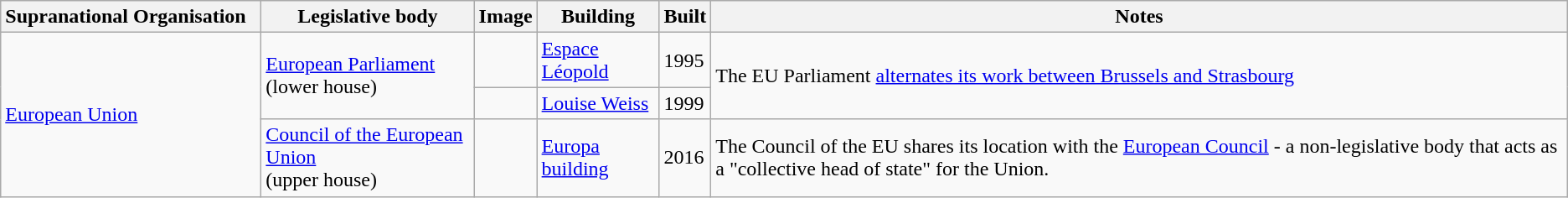<table class="wikitable">
<tr>
<th style="text-align:left;width:200px">Supranational Organisation</th>
<th>Legislative body</th>
<th>Image</th>
<th>Building</th>
<th>Built</th>
<th>Notes</th>
</tr>
<tr>
<td rowspan="3"><a href='#'>European Union</a></td>
<td rowspan="2"><a href='#'>European Parliament</a><br>(lower house)</td>
<td></td>
<td><a href='#'>Espace Léopold</a></td>
<td>1995</td>
<td rowspan="2">The EU Parliament <a href='#'>alternates its work between Brussels and Strasbourg</a></td>
</tr>
<tr>
<td></td>
<td><a href='#'>Louise Weiss</a></td>
<td>1999</td>
</tr>
<tr>
<td><a href='#'>Council of the European Union</a><br>(upper house)</td>
<td></td>
<td><a href='#'>Europa building</a></td>
<td>2016</td>
<td>The Council of the EU shares its location with the <a href='#'>European Council</a> - a non-legislative body that acts as a "collective head of state" for the Union.</td>
</tr>
</table>
